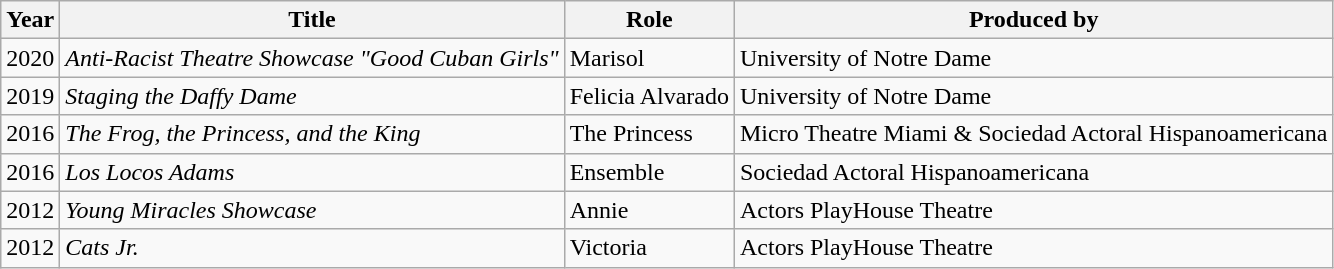<table class="wikitable">
<tr>
<th>Year</th>
<th>Title</th>
<th>Role</th>
<th>Produced by</th>
</tr>
<tr>
<td>2020</td>
<td><em>Anti-Racist Theatre Showcase "Good Cuban Girls"</em></td>
<td>Marisol</td>
<td>University of Notre Dame</td>
</tr>
<tr>
<td>2019</td>
<td><em>Staging the Daffy Dame</em></td>
<td>Felicia Alvarado</td>
<td>University of Notre Dame</td>
</tr>
<tr>
<td>2016</td>
<td><em>The Frog, the Princess, and the King</em></td>
<td>The Princess</td>
<td>Micro Theatre Miami & Sociedad Actoral Hispanoamericana</td>
</tr>
<tr>
<td>2016</td>
<td><em>Los Locos Adams</em></td>
<td>Ensemble</td>
<td>Sociedad Actoral Hispanoamericana</td>
</tr>
<tr>
<td>2012</td>
<td><em>Young Miracles Showcase</em></td>
<td>Annie</td>
<td>Actors PlayHouse Theatre</td>
</tr>
<tr>
<td>2012</td>
<td><em>Cats Jr.</em></td>
<td>Victoria</td>
<td>Actors PlayHouse Theatre</td>
</tr>
</table>
